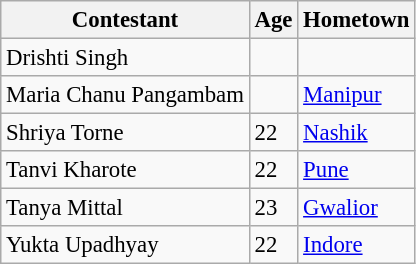<table class="wikitable sortable" style="font-size: 95%;">
<tr>
<th>Contestant</th>
<th>Age</th>
<th>Hometown</th>
</tr>
<tr>
<td>Drishti Singh</td>
<td></td>
<td></td>
</tr>
<tr>
<td>Maria Chanu Pangambam</td>
<td></td>
<td><a href='#'>Manipur</a></td>
</tr>
<tr>
<td>Shriya Torne</td>
<td>22</td>
<td><a href='#'>Nashik</a></td>
</tr>
<tr>
<td>Tanvi Kharote</td>
<td>22</td>
<td><a href='#'>Pune</a></td>
</tr>
<tr>
<td>Tanya Mittal</td>
<td>23</td>
<td><a href='#'>Gwalior</a></td>
</tr>
<tr>
<td>Yukta Upadhyay</td>
<td>22</td>
<td><a href='#'>Indore</a></td>
</tr>
</table>
